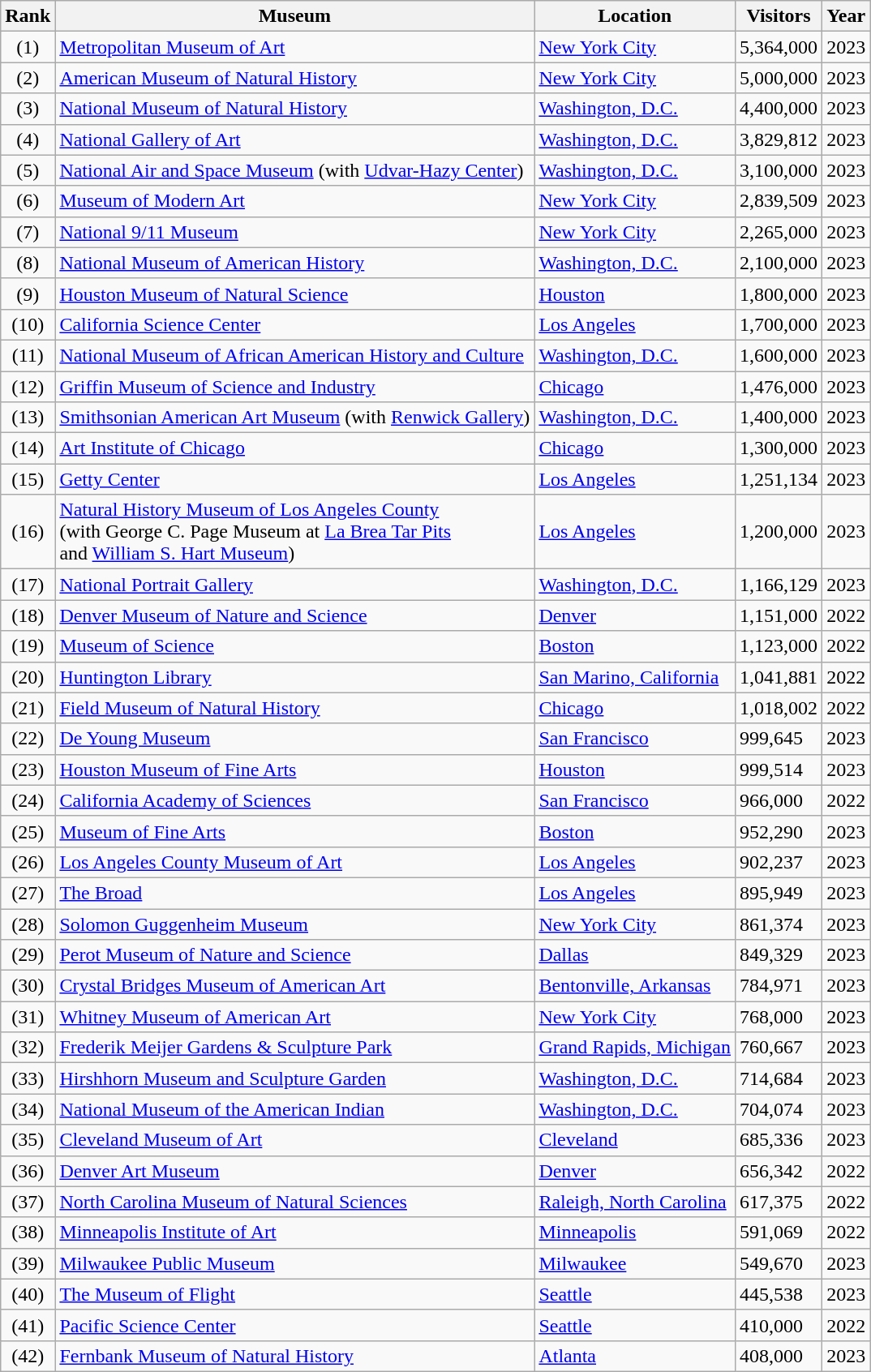<table class="wikitable sortable">
<tr>
<th>Rank</th>
<th>Museum</th>
<th>Location</th>
<th>Visitors</th>
<th>Year</th>
</tr>
<tr>
<td style="text-align:center">(1)</td>
<td><a href='#'>Metropolitan Museum of Art</a></td>
<td><a href='#'>New York City</a></td>
<td>5,364,000</td>
<td>2023</td>
</tr>
<tr>
<td style="text-align:center">(2)</td>
<td><a href='#'>American Museum of Natural History</a></td>
<td><a href='#'>New York City</a></td>
<td>5,000,000</td>
<td>2023</td>
</tr>
<tr>
<td style="text-align:center">(3)</td>
<td><a href='#'>National Museum of Natural History</a></td>
<td><a href='#'>Washington, D.C.</a></td>
<td>4,400,000</td>
<td>2023</td>
</tr>
<tr>
<td style="text-align:center">(4)</td>
<td><a href='#'>National Gallery of Art</a></td>
<td><a href='#'>Washington, D.C.</a></td>
<td>3,829,812</td>
<td>2023</td>
</tr>
<tr>
<td style="text-align:center">(5)</td>
<td><a href='#'>National Air and Space Museum</a> (with <a href='#'>Udvar-Hazy Center</a>)</td>
<td><a href='#'>Washington, D.C.</a></td>
<td>3,100,000</td>
<td>2023</td>
</tr>
<tr>
<td style="text-align:center">(6)</td>
<td><a href='#'>Museum of Modern Art</a></td>
<td><a href='#'>New York City</a></td>
<td>2,839,509</td>
<td>2023</td>
</tr>
<tr>
<td style="text-align:center">(7)</td>
<td><a href='#'>National 9/11 Museum</a></td>
<td><a href='#'>New York City</a></td>
<td>2,265,000</td>
<td>2023</td>
</tr>
<tr>
<td style="text-align:center">(8)</td>
<td><a href='#'>National Museum of American History</a></td>
<td><a href='#'>Washington, D.C.</a></td>
<td>2,100,000</td>
<td>2023</td>
</tr>
<tr>
<td style="text-align:center">(9)</td>
<td><a href='#'>Houston Museum of Natural Science</a></td>
<td><a href='#'>Houston</a></td>
<td>1,800,000</td>
<td>2023</td>
</tr>
<tr>
<td style="text-align:center">(10)</td>
<td><a href='#'>California Science Center</a></td>
<td><a href='#'>Los Angeles</a></td>
<td>1,700,000</td>
<td>2023</td>
</tr>
<tr>
<td style="text-align:center">(11)</td>
<td><a href='#'>National Museum of African American History and Culture</a></td>
<td><a href='#'>Washington, D.C.</a></td>
<td>1,600,000</td>
<td>2023</td>
</tr>
<tr>
<td style="text-align:center">(12)</td>
<td><a href='#'>Griffin Museum of Science and Industry</a></td>
<td><a href='#'>Chicago</a></td>
<td>1,476,000</td>
<td>2023</td>
</tr>
<tr>
<td style="text-align:center">(13)</td>
<td><a href='#'>Smithsonian American Art Museum</a> (with <a href='#'>Renwick Gallery</a>)</td>
<td><a href='#'>Washington, D.C.</a></td>
<td>1,400,000</td>
<td>2023</td>
</tr>
<tr>
<td style="text-align:center">(14)</td>
<td><a href='#'>Art Institute of Chicago</a></td>
<td><a href='#'>Chicago</a></td>
<td>1,300,000</td>
<td>2023</td>
</tr>
<tr>
<td style="text-align:center">(15)</td>
<td><a href='#'>Getty Center</a></td>
<td><a href='#'>Los Angeles</a></td>
<td>1,251,134</td>
<td>2023</td>
</tr>
<tr>
<td style="text-align:center">(16)</td>
<td><a href='#'>Natural History Museum of Los Angeles County</a><br>(with George C. Page Museum at <a href='#'>La Brea Tar Pits</a><br>and <a href='#'>William S. Hart Museum</a>)</td>
<td><a href='#'>Los Angeles</a></td>
<td>1,200,000</td>
<td>2023</td>
</tr>
<tr>
<td style="text-align:center">(17)</td>
<td><a href='#'>National Portrait Gallery</a></td>
<td><a href='#'>Washington, D.C.</a></td>
<td>1,166,129</td>
<td>2023</td>
</tr>
<tr>
<td style="text-align:center">(18)</td>
<td><a href='#'>Denver Museum of Nature and Science</a></td>
<td><a href='#'>Denver</a></td>
<td>1,151,000</td>
<td>2022</td>
</tr>
<tr>
<td style="text-align:center">(19)</td>
<td><a href='#'>Museum of Science</a></td>
<td><a href='#'>Boston</a></td>
<td>1,123,000</td>
<td>2022</td>
</tr>
<tr>
<td style="text-align:center">(20)</td>
<td><a href='#'>Huntington Library</a></td>
<td><a href='#'>San Marino, California</a></td>
<td>1,041,881</td>
<td>2022</td>
</tr>
<tr>
<td style="text-align:center">(21)</td>
<td><a href='#'>Field Museum of Natural History</a></td>
<td><a href='#'>Chicago</a></td>
<td>1,018,002</td>
<td>2022</td>
</tr>
<tr>
<td style="text-align:center">(22)</td>
<td><a href='#'>De Young Museum</a></td>
<td><a href='#'>San Francisco</a></td>
<td>999,645</td>
<td>2023</td>
</tr>
<tr>
<td style="text-align:center">(23)</td>
<td><a href='#'>Houston Museum of Fine Arts</a></td>
<td><a href='#'>Houston</a></td>
<td>999,514</td>
<td>2023</td>
</tr>
<tr>
<td style="text-align:center">(24)</td>
<td><a href='#'>California Academy of Sciences</a></td>
<td><a href='#'>San Francisco</a></td>
<td>966,000</td>
<td>2022</td>
</tr>
<tr>
<td style="text-align:center">(25)</td>
<td><a href='#'>Museum of Fine Arts</a></td>
<td><a href='#'>Boston</a></td>
<td>952,290</td>
<td>2023</td>
</tr>
<tr>
<td style="text-align:center">(26)</td>
<td><a href='#'>Los Angeles County Museum of Art</a></td>
<td><a href='#'>Los Angeles</a></td>
<td>902,237</td>
<td>2023</td>
</tr>
<tr>
<td style="text-align:center">(27)</td>
<td><a href='#'>The Broad</a></td>
<td><a href='#'>Los Angeles</a></td>
<td>895,949</td>
<td>2023</td>
</tr>
<tr>
<td style="text-align:center">(28)</td>
<td><a href='#'>Solomon Guggenheim Museum</a></td>
<td><a href='#'>New York City</a></td>
<td>861,374</td>
<td>2023</td>
</tr>
<tr>
<td style="text-align:center">(29)</td>
<td><a href='#'>Perot Museum of Nature and Science</a></td>
<td><a href='#'>Dallas</a></td>
<td>849,329</td>
<td>2023</td>
</tr>
<tr>
<td style="text-align:center">(30)</td>
<td><a href='#'>Crystal Bridges Museum of American Art</a></td>
<td><a href='#'>Bentonville, Arkansas</a></td>
<td>784,971</td>
<td>2023</td>
</tr>
<tr>
<td style="text-align:center">(31)</td>
<td><a href='#'>Whitney Museum of American Art</a></td>
<td><a href='#'>New York City</a></td>
<td>768,000</td>
<td>2023</td>
</tr>
<tr>
<td style="text-align:center">(32)</td>
<td><a href='#'>Frederik Meijer Gardens & Sculpture Park</a></td>
<td><a href='#'>Grand Rapids, Michigan</a></td>
<td>760,667</td>
<td>2023</td>
</tr>
<tr>
<td style="text-align:center">(33)</td>
<td><a href='#'>Hirshhorn Museum and Sculpture Garden</a></td>
<td><a href='#'>Washington, D.C.</a></td>
<td>714,684</td>
<td>2023</td>
</tr>
<tr>
<td style="text-align:center">(34)</td>
<td><a href='#'>National Museum of the American Indian</a></td>
<td><a href='#'>Washington, D.C.</a></td>
<td>704,074</td>
<td>2023</td>
</tr>
<tr>
<td style="text-align:center">(35)</td>
<td><a href='#'>Cleveland Museum of Art</a></td>
<td><a href='#'>Cleveland</a></td>
<td>685,336</td>
<td>2023</td>
</tr>
<tr>
<td style="text-align:center">(36)</td>
<td><a href='#'>Denver Art Museum</a></td>
<td><a href='#'>Denver</a></td>
<td>656,342</td>
<td>2022</td>
</tr>
<tr>
<td style="text-align:center">(37)</td>
<td><a href='#'>North Carolina Museum of Natural Sciences</a></td>
<td><a href='#'>Raleigh, North Carolina</a></td>
<td>617,375</td>
<td>2022</td>
</tr>
<tr>
<td style="text-align:center">(38)</td>
<td><a href='#'>Minneapolis Institute of Art</a></td>
<td><a href='#'>Minneapolis</a></td>
<td>591,069</td>
<td>2022</td>
</tr>
<tr>
<td style="text-align:center">(39)</td>
<td><a href='#'>Milwaukee Public Museum</a></td>
<td><a href='#'>Milwaukee</a></td>
<td>549,670</td>
<td>2023</td>
</tr>
<tr>
<td style="text-align:center">(40)</td>
<td><a href='#'>The Museum of Flight</a></td>
<td><a href='#'>Seattle</a></td>
<td>445,538</td>
<td>2023</td>
</tr>
<tr>
<td style="text-align:center">(41)</td>
<td><a href='#'>Pacific Science Center</a></td>
<td><a href='#'>Seattle</a></td>
<td>410,000</td>
<td>2022</td>
</tr>
<tr>
<td style="text-align:center">(42)</td>
<td><a href='#'>Fernbank Museum of Natural History</a></td>
<td><a href='#'>Atlanta</a></td>
<td>408,000</td>
<td>2023</td>
</tr>
</table>
